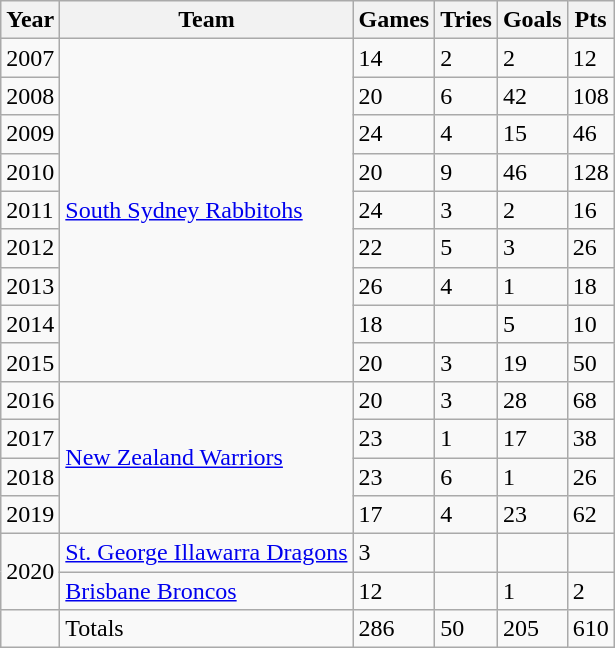<table class="wikitable">
<tr>
<th>Year</th>
<th>Team</th>
<th>Games</th>
<th>Tries</th>
<th>Goals</th>
<th>Pts</th>
</tr>
<tr>
<td>2007</td>
<td rowspan="9"> <a href='#'>South Sydney Rabbitohs</a></td>
<td>14</td>
<td>2</td>
<td>2</td>
<td>12</td>
</tr>
<tr>
<td>2008</td>
<td>20</td>
<td>6</td>
<td>42</td>
<td>108</td>
</tr>
<tr>
<td>2009</td>
<td>24</td>
<td>4</td>
<td>15</td>
<td>46</td>
</tr>
<tr>
<td>2010</td>
<td>20</td>
<td>9</td>
<td>46</td>
<td>128</td>
</tr>
<tr>
<td>2011</td>
<td>24</td>
<td>3</td>
<td>2</td>
<td>16</td>
</tr>
<tr>
<td>2012</td>
<td>22</td>
<td>5</td>
<td>3</td>
<td>26</td>
</tr>
<tr>
<td>2013</td>
<td>26</td>
<td>4</td>
<td>1</td>
<td>18</td>
</tr>
<tr>
<td>2014</td>
<td>18</td>
<td></td>
<td>5</td>
<td>10</td>
</tr>
<tr>
<td>2015</td>
<td>20</td>
<td>3</td>
<td>19</td>
<td>50</td>
</tr>
<tr>
<td>2016</td>
<td rowspan="4"> <a href='#'>New Zealand Warriors</a></td>
<td>20</td>
<td>3</td>
<td>28</td>
<td>68</td>
</tr>
<tr>
<td>2017</td>
<td>23</td>
<td>1</td>
<td>17</td>
<td>38</td>
</tr>
<tr>
<td>2018</td>
<td>23</td>
<td>6</td>
<td>1</td>
<td>26</td>
</tr>
<tr>
<td>2019</td>
<td>17</td>
<td>4</td>
<td>23</td>
<td>62</td>
</tr>
<tr>
<td rowspan="2">2020</td>
<td> <a href='#'>St. George Illawarra Dragons</a></td>
<td>3</td>
<td></td>
<td></td>
<td></td>
</tr>
<tr>
<td> <a href='#'>Brisbane Broncos</a></td>
<td>12</td>
<td></td>
<td>1</td>
<td>2</td>
</tr>
<tr>
<td></td>
<td>Totals</td>
<td>286</td>
<td>50</td>
<td>205</td>
<td>610</td>
</tr>
</table>
